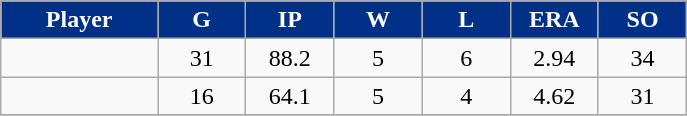<table class="wikitable sortable">
<tr>
<th style="background:#003087;color:#FFFFFF;" width="16%">Player</th>
<th style="background:#003087;color:#FFFFFF;" width="9%">G</th>
<th style="background:#003087;color:#FFFFFF;" width="9%">IP</th>
<th style="background:#003087;color:#FFFFFF;" width="9%">W</th>
<th style="background:#003087;color:#FFFFFF;" width="9%">L</th>
<th style="background:#003087;color:#FFFFFF;" width="9%">ERA</th>
<th style="background:#003087;color:#FFFFFF;" width="9%">SO</th>
</tr>
<tr align="center">
<td></td>
<td>31</td>
<td>88.2</td>
<td>5</td>
<td>6</td>
<td>2.94</td>
<td>34</td>
</tr>
<tr align=center>
<td></td>
<td>16</td>
<td>64.1</td>
<td>5</td>
<td>4</td>
<td>4.62</td>
<td>31</td>
</tr>
<tr align="center">
</tr>
</table>
